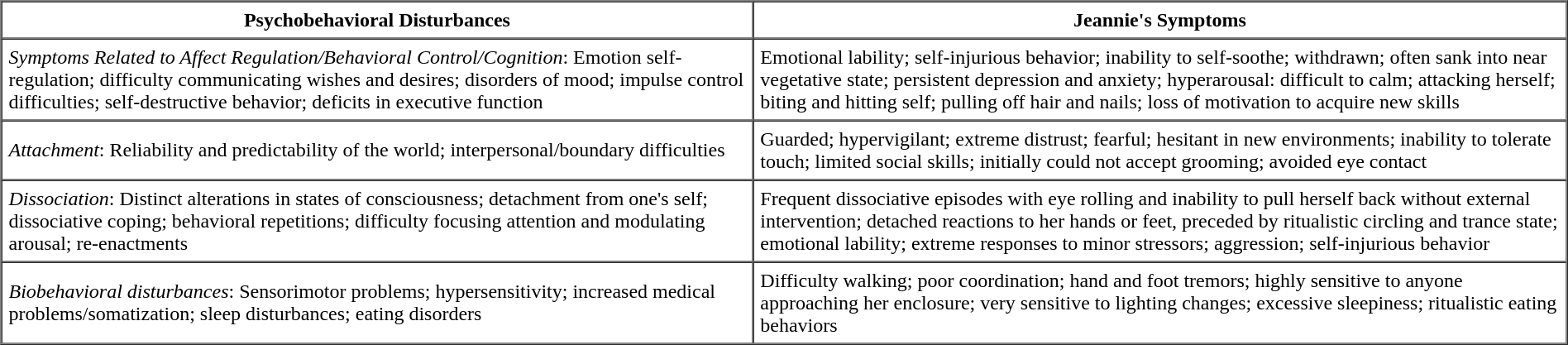<table border="1" cellpadding="5" cellspacing="0" align="center">
<tr>
<th>Psychobehavioral Disturbances</th>
<th>Jeannie's Symptoms</th>
</tr>
<tr>
<td><em>Symptoms Related to Affect Regulation/Behavioral Control/Cognition</em>: Emotion self-regulation; difficulty communicating wishes and desires; disorders of mood; impulse control difficulties; self-destructive behavior; deficits in executive function</td>
<td>Emotional lability; self-injurious behavior; inability to self-soothe; withdrawn; often sank into near vegetative state; persistent depression and anxiety; hyperarousal: difficult to calm; attacking herself; biting and hitting self; pulling off hair and nails; loss of motivation to acquire new skills</td>
</tr>
<tr>
<td><em>Attachment</em>: Reliability and predictability of the world; interpersonal/boundary difficulties</td>
<td>Guarded; hypervigilant; extreme distrust; fearful; hesitant in new environments; inability to tolerate touch; limited social skills; initially could not accept grooming; avoided eye contact</td>
</tr>
<tr>
<td><em>Dissociation</em>: Distinct alterations in states of consciousness; detachment from one's self; dissociative coping; behavioral repetitions; difficulty focusing attention and modulating arousal; re-enactments</td>
<td>Frequent dissociative episodes with eye rolling and inability to pull herself back without external intervention; detached reactions to her hands or feet, preceded by ritualistic circling and trance state; emotional lability; extreme responses to minor stressors; aggression; self-injurious behavior</td>
</tr>
<tr>
<td><em>Biobehavioral disturbances</em>: Sensorimotor problems; hypersensitivity; increased medical problems/somatization; sleep disturbances; eating disorders</td>
<td>Difficulty walking; poor coordination; hand and foot tremors; highly sensitive to anyone approaching her enclosure; very sensitive to lighting changes; excessive sleepiness; ritualistic eating behaviors</td>
</tr>
</table>
